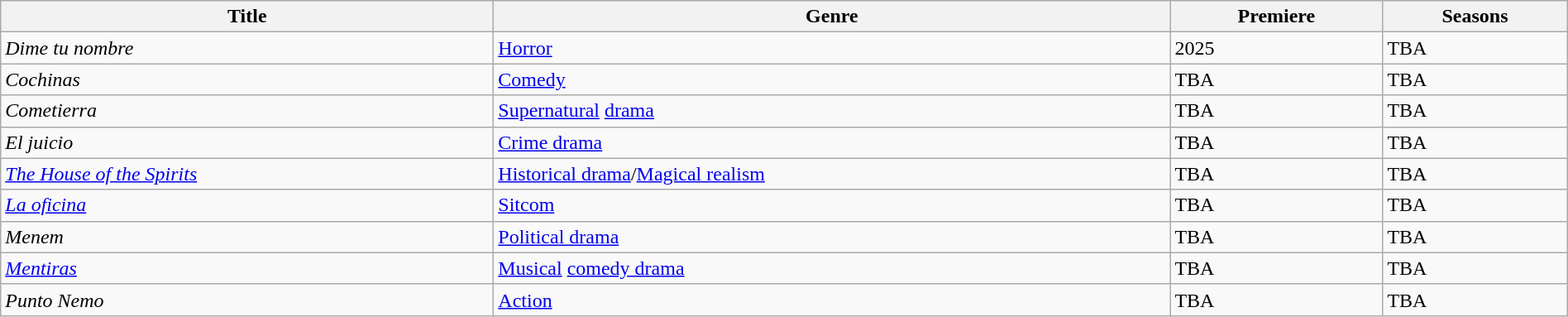<table class="wikitable sortable" style="width:100%;">
<tr>
<th>Title</th>
<th>Genre</th>
<th>Premiere</th>
<th>Seasons</th>
</tr>
<tr>
<td><em>Dime tu nombre</em></td>
<td><a href='#'>Horror</a></td>
<td>2025</td>
<td>TBA</td>
</tr>
<tr>
<td><em>Cochinas</em></td>
<td><a href='#'>Comedy</a></td>
<td>TBA</td>
<td>TBA</td>
</tr>
<tr>
<td><em>Cometierra</em></td>
<td><a href='#'>Supernatural</a> <a href='#'>drama</a></td>
<td>TBA</td>
<td>TBA</td>
</tr>
<tr>
<td><em>El juicio</em></td>
<td><a href='#'>Crime drama</a></td>
<td>TBA</td>
<td>TBA</td>
</tr>
<tr>
<td><em><a href='#'>The House of the Spirits</a></em></td>
<td><a href='#'>Historical drama</a>/<a href='#'>Magical realism</a></td>
<td>TBA</td>
<td>TBA</td>
</tr>
<tr>
<td><em><a href='#'>La oficina</a></em></td>
<td><a href='#'>Sitcom</a></td>
<td>TBA</td>
<td>TBA</td>
</tr>
<tr>
<td><em>Menem</em></td>
<td><a href='#'>Political drama</a></td>
<td>TBA</td>
<td>TBA</td>
</tr>
<tr>
<td><em><a href='#'>Mentiras</a></em></td>
<td><a href='#'>Musical</a> <a href='#'>comedy drama</a></td>
<td>TBA</td>
<td>TBA</td>
</tr>
<tr>
<td><em>Punto Nemo</em></td>
<td><a href='#'>Action</a></td>
<td>TBA</td>
<td>TBA</td>
</tr>
</table>
